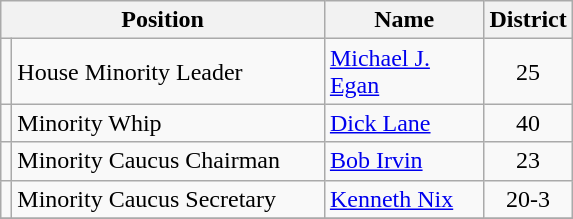<table class="wikitable">
<tr>
<th colspan=2 align=center>Position</th>
<th width="099" align=center>Name</th>
<th align=center>District</th>
</tr>
<tr>
<td></td>
<td width="201">House Minority Leader</td>
<td><a href='#'>Michael J. Egan</a></td>
<td align=center>25</td>
</tr>
<tr>
<td></td>
<td>Minority Whip</td>
<td><a href='#'>Dick Lane</a></td>
<td align=center>40</td>
</tr>
<tr>
<td></td>
<td>Minority Caucus Chairman</td>
<td><a href='#'>Bob Irvin</a></td>
<td align=center>23</td>
</tr>
<tr>
<td></td>
<td>Minority Caucus Secretary</td>
<td><a href='#'>Kenneth Nix</a></td>
<td align=center>20-3</td>
</tr>
<tr>
</tr>
</table>
